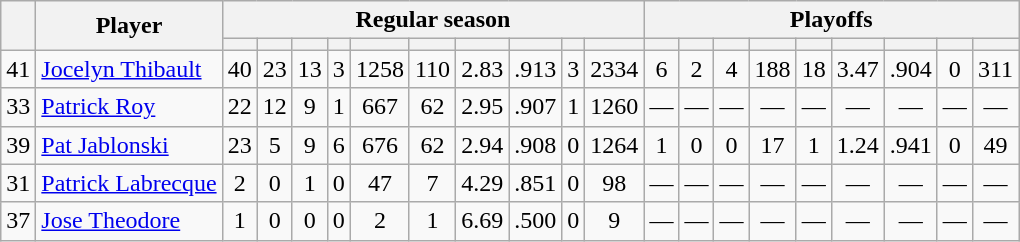<table class="wikitable plainrowheaders" style="text-align:center;">
<tr>
<th scope="col" rowspan="2"></th>
<th scope="col" rowspan="2">Player</th>
<th scope=colgroup colspan=10>Regular season</th>
<th scope=colgroup colspan=9>Playoffs</th>
</tr>
<tr>
<th scope="col"></th>
<th scope="col"></th>
<th scope="col"></th>
<th scope="col"></th>
<th scope="col"></th>
<th scope="col"></th>
<th scope="col"></th>
<th scope="col"></th>
<th scope="col"></th>
<th scope="col"></th>
<th scope="col"></th>
<th scope="col"></th>
<th scope="col"></th>
<th scope="col"></th>
<th scope="col"></th>
<th scope="col"></th>
<th scope="col"></th>
<th scope="col"></th>
<th scope="col"></th>
</tr>
<tr>
<td scope="row">41</td>
<td align="left"><a href='#'>Jocelyn Thibault</a></td>
<td>40</td>
<td>23</td>
<td>13</td>
<td>3</td>
<td>1258</td>
<td>110</td>
<td>2.83</td>
<td>.913</td>
<td>3</td>
<td>2334</td>
<td>6</td>
<td>2</td>
<td>4</td>
<td>188</td>
<td>18</td>
<td>3.47</td>
<td>.904</td>
<td>0</td>
<td>311</td>
</tr>
<tr>
<td scope="row">33</td>
<td align="left"><a href='#'>Patrick Roy</a></td>
<td>22</td>
<td>12</td>
<td>9</td>
<td>1</td>
<td>667</td>
<td>62</td>
<td>2.95</td>
<td>.907</td>
<td>1</td>
<td>1260</td>
<td>—</td>
<td>—</td>
<td>—</td>
<td>—</td>
<td>—</td>
<td>—</td>
<td>—</td>
<td>—</td>
<td>—</td>
</tr>
<tr>
<td scope="row">39</td>
<td align="left"><a href='#'>Pat Jablonski</a></td>
<td>23</td>
<td>5</td>
<td>9</td>
<td>6</td>
<td>676</td>
<td>62</td>
<td>2.94</td>
<td>.908</td>
<td>0</td>
<td>1264</td>
<td>1</td>
<td>0</td>
<td>0</td>
<td>17</td>
<td>1</td>
<td>1.24</td>
<td>.941</td>
<td>0</td>
<td>49</td>
</tr>
<tr>
<td scope="row">31</td>
<td align="left"><a href='#'>Patrick Labrecque</a></td>
<td>2</td>
<td>0</td>
<td>1</td>
<td>0</td>
<td>47</td>
<td>7</td>
<td>4.29</td>
<td>.851</td>
<td>0</td>
<td>98</td>
<td>—</td>
<td>—</td>
<td>—</td>
<td>—</td>
<td>—</td>
<td>—</td>
<td>—</td>
<td>—</td>
<td>—</td>
</tr>
<tr>
<td scope="row">37</td>
<td align="left"><a href='#'>Jose Theodore</a></td>
<td>1</td>
<td>0</td>
<td>0</td>
<td>0</td>
<td>2</td>
<td>1</td>
<td>6.69</td>
<td>.500</td>
<td>0</td>
<td>9</td>
<td>—</td>
<td>—</td>
<td>—</td>
<td>—</td>
<td>—</td>
<td>—</td>
<td>—</td>
<td>—</td>
<td>—</td>
</tr>
</table>
